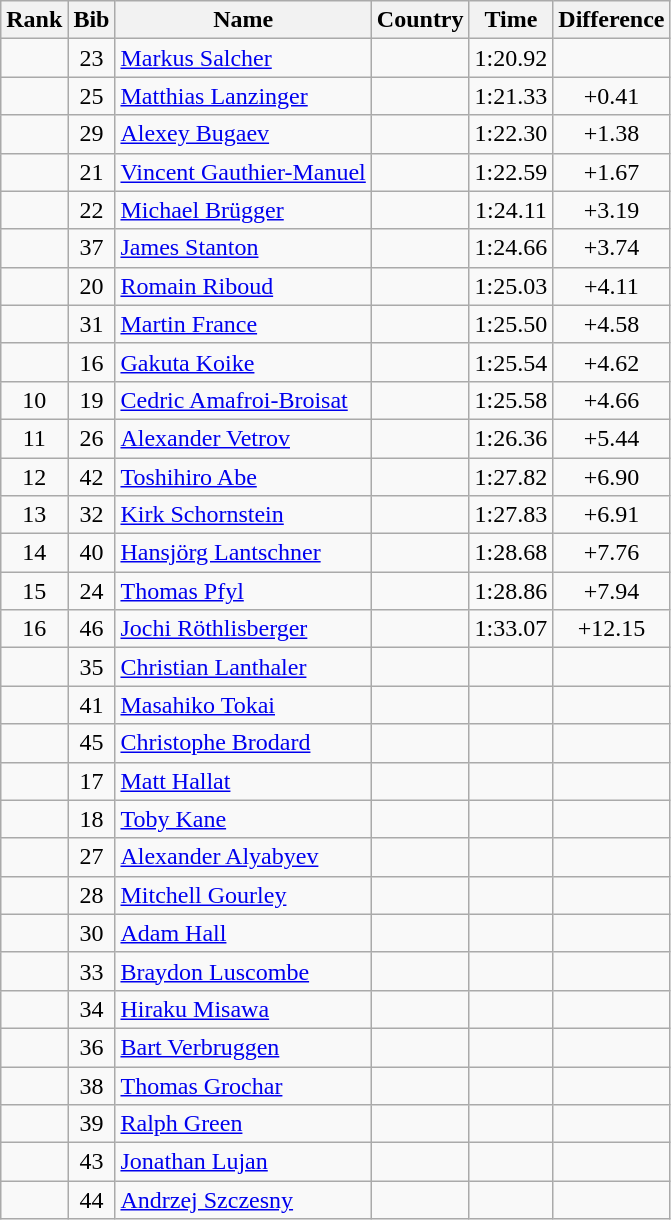<table class="wikitable sortable" style="text-align:center">
<tr>
<th>Rank</th>
<th>Bib</th>
<th>Name</th>
<th>Country</th>
<th>Time</th>
<th>Difference</th>
</tr>
<tr>
<td></td>
<td>23</td>
<td align=left><a href='#'>Markus Salcher</a></td>
<td align=left></td>
<td>1:20.92</td>
<td></td>
</tr>
<tr>
<td></td>
<td>25</td>
<td align=left><a href='#'>Matthias Lanzinger</a></td>
<td align=left></td>
<td>1:21.33</td>
<td>+0.41</td>
</tr>
<tr>
<td></td>
<td>29</td>
<td align=left><a href='#'>Alexey Bugaev</a></td>
<td align=left></td>
<td>1:22.30</td>
<td>+1.38</td>
</tr>
<tr>
<td></td>
<td>21</td>
<td align=left><a href='#'>Vincent Gauthier-Manuel</a></td>
<td align=left></td>
<td>1:22.59</td>
<td>+1.67</td>
</tr>
<tr>
<td></td>
<td>22</td>
<td align=left><a href='#'>Michael Brügger</a></td>
<td align=left></td>
<td>1:24.11</td>
<td>+3.19</td>
</tr>
<tr>
<td></td>
<td>37</td>
<td align=left><a href='#'>James Stanton</a></td>
<td align=left></td>
<td>1:24.66</td>
<td>+3.74</td>
</tr>
<tr>
<td></td>
<td>20</td>
<td align=left><a href='#'>Romain Riboud</a></td>
<td align=left></td>
<td>1:25.03</td>
<td>+4.11</td>
</tr>
<tr>
<td></td>
<td>31</td>
<td align=left><a href='#'>Martin France</a></td>
<td align=left></td>
<td>1:25.50</td>
<td>+4.58</td>
</tr>
<tr>
<td></td>
<td>16</td>
<td align=left><a href='#'>Gakuta Koike</a></td>
<td align=left></td>
<td>1:25.54</td>
<td>+4.62</td>
</tr>
<tr>
<td>10</td>
<td>19</td>
<td align=left><a href='#'>Cedric Amafroi-Broisat</a></td>
<td align=left></td>
<td>1:25.58</td>
<td>+4.66</td>
</tr>
<tr>
<td>11</td>
<td>26</td>
<td align=left><a href='#'>Alexander Vetrov</a></td>
<td align=left></td>
<td>1:26.36</td>
<td>+5.44</td>
</tr>
<tr>
<td>12</td>
<td>42</td>
<td align=left><a href='#'>Toshihiro Abe</a></td>
<td align=left></td>
<td>1:27.82</td>
<td>+6.90</td>
</tr>
<tr>
<td>13</td>
<td>32</td>
<td align=left><a href='#'>Kirk Schornstein</a></td>
<td align=left></td>
<td>1:27.83</td>
<td>+6.91</td>
</tr>
<tr>
<td>14</td>
<td>40</td>
<td align=left><a href='#'>Hansjörg Lantschner</a></td>
<td align=left></td>
<td>1:28.68</td>
<td>+7.76</td>
</tr>
<tr>
<td>15</td>
<td>24</td>
<td align=left><a href='#'>Thomas Pfyl</a></td>
<td align=left></td>
<td>1:28.86</td>
<td>+7.94</td>
</tr>
<tr>
<td>16</td>
<td>46</td>
<td align=left><a href='#'>Jochi Röthlisberger</a></td>
<td align=left></td>
<td>1:33.07</td>
<td>+12.15</td>
</tr>
<tr>
<td></td>
<td>35</td>
<td align=left><a href='#'>Christian Lanthaler</a></td>
<td align=left></td>
<td></td>
<td></td>
</tr>
<tr>
<td></td>
<td>41</td>
<td align=left><a href='#'>Masahiko Tokai</a></td>
<td align=left></td>
<td></td>
<td></td>
</tr>
<tr>
<td></td>
<td>45</td>
<td align=left><a href='#'>Christophe Brodard</a></td>
<td align=left></td>
<td></td>
<td></td>
</tr>
<tr>
<td></td>
<td>17</td>
<td align=left><a href='#'>Matt Hallat</a></td>
<td align=left></td>
<td></td>
<td></td>
</tr>
<tr>
<td></td>
<td>18</td>
<td align=left><a href='#'>Toby Kane</a></td>
<td align=left></td>
<td></td>
<td></td>
</tr>
<tr>
<td></td>
<td>27</td>
<td align=left><a href='#'>Alexander Alyabyev</a></td>
<td align=left></td>
<td></td>
<td></td>
</tr>
<tr>
<td></td>
<td>28</td>
<td align=left><a href='#'>Mitchell Gourley</a></td>
<td align=left></td>
<td></td>
<td></td>
</tr>
<tr>
<td></td>
<td>30</td>
<td align=left><a href='#'>Adam Hall</a></td>
<td align=left></td>
<td></td>
<td></td>
</tr>
<tr>
<td></td>
<td>33</td>
<td align=left><a href='#'>Braydon Luscombe</a></td>
<td align=left></td>
<td></td>
<td></td>
</tr>
<tr>
<td></td>
<td>34</td>
<td align=left><a href='#'>Hiraku Misawa</a></td>
<td align=left></td>
<td></td>
<td></td>
</tr>
<tr>
<td></td>
<td>36</td>
<td align=left><a href='#'>Bart Verbruggen</a></td>
<td align=left></td>
<td></td>
<td></td>
</tr>
<tr>
<td></td>
<td>38</td>
<td align=left><a href='#'>Thomas Grochar</a></td>
<td align=left></td>
<td></td>
<td></td>
</tr>
<tr>
<td></td>
<td>39</td>
<td align=left><a href='#'>Ralph Green</a></td>
<td align=left></td>
<td></td>
<td></td>
</tr>
<tr>
<td></td>
<td>43</td>
<td align=left><a href='#'>Jonathan Lujan</a></td>
<td align=left></td>
<td></td>
<td></td>
</tr>
<tr>
<td></td>
<td>44</td>
<td align=left><a href='#'>Andrzej Szczesny</a></td>
<td align=left></td>
<td></td>
<td></td>
</tr>
</table>
